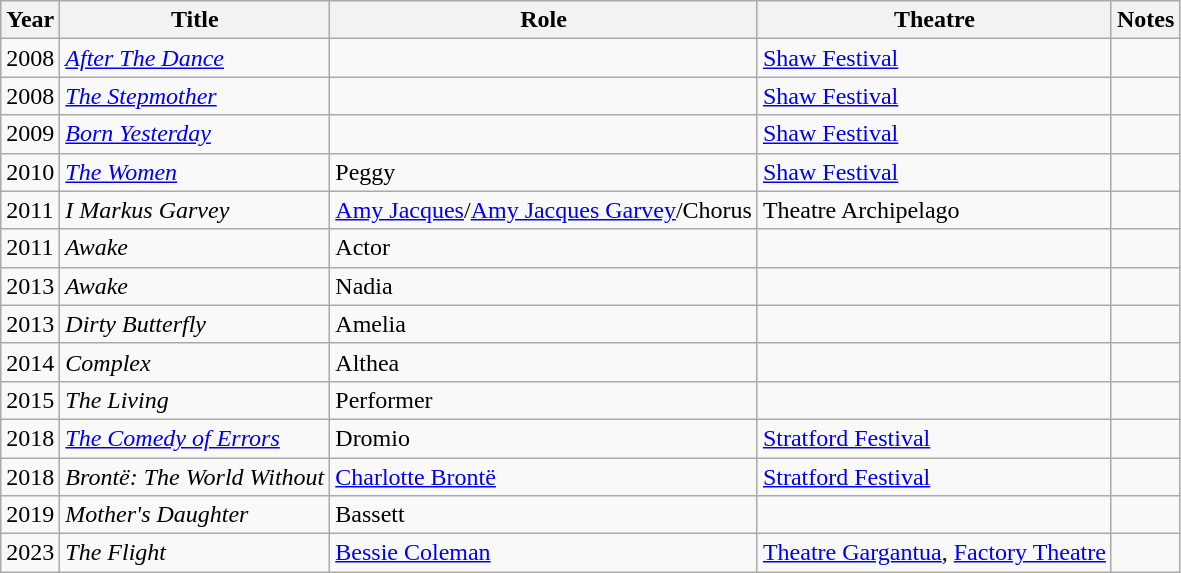<table class="wikitable">
<tr>
<th>Year</th>
<th>Title</th>
<th>Role</th>
<th>Theatre</th>
<th>Notes</th>
</tr>
<tr>
<td>2008</td>
<td><em><a href='#'>After The Dance</a></em></td>
<td></td>
<td><a href='#'>Shaw Festival</a></td>
<td></td>
</tr>
<tr>
<td>2008</td>
<td><em><a href='#'>The Stepmother</a></em></td>
<td></td>
<td><a href='#'>Shaw Festival</a></td>
<td></td>
</tr>
<tr>
<td>2009</td>
<td><em><a href='#'>Born Yesterday</a></em></td>
<td></td>
<td><a href='#'>Shaw Festival</a></td>
<td></td>
</tr>
<tr>
<td>2010</td>
<td><em><a href='#'>The Women</a></em></td>
<td>Peggy</td>
<td><a href='#'>Shaw Festival</a></td>
<td></td>
</tr>
<tr>
<td>2011</td>
<td><em>I Markus Garvey</em></td>
<td><a href='#'>Amy Jacques</a>/<a href='#'>Amy Jacques Garvey</a>/Chorus</td>
<td>Theatre Archipelago</td>
<td></td>
</tr>
<tr>
<td>2011</td>
<td><em>Awake</em></td>
<td>Actor</td>
<td></td>
<td></td>
</tr>
<tr>
<td>2013</td>
<td><em>Awake</em></td>
<td>Nadia</td>
<td></td>
<td></td>
</tr>
<tr>
<td>2013</td>
<td><em>Dirty Butterfly</em></td>
<td>Amelia</td>
<td></td>
<td></td>
</tr>
<tr>
<td>2014</td>
<td><em>Complex</em></td>
<td>Althea</td>
<td></td>
<td></td>
</tr>
<tr>
<td>2015</td>
<td><em>The Living</em></td>
<td>Performer</td>
<td></td>
<td></td>
</tr>
<tr>
<td>2018</td>
<td><em><a href='#'>The Comedy of Errors</a></em></td>
<td>Dromio</td>
<td><a href='#'>Stratford Festival</a></td>
<td></td>
</tr>
<tr>
<td>2018</td>
<td><em>Brontë: The World Without</em></td>
<td><a href='#'>Charlotte Brontë</a></td>
<td><a href='#'>Stratford Festival</a></td>
<td></td>
</tr>
<tr>
<td>2019</td>
<td><em>Mother's Daughter</em></td>
<td>Bassett</td>
<td></td>
<td></td>
</tr>
<tr>
<td>2023</td>
<td><em>The Flight</em></td>
<td><a href='#'>Bessie Coleman</a></td>
<td><a href='#'>Theatre Gargantua</a>, <a href='#'>Factory Theatre</a></td>
<td></td>
</tr>
</table>
